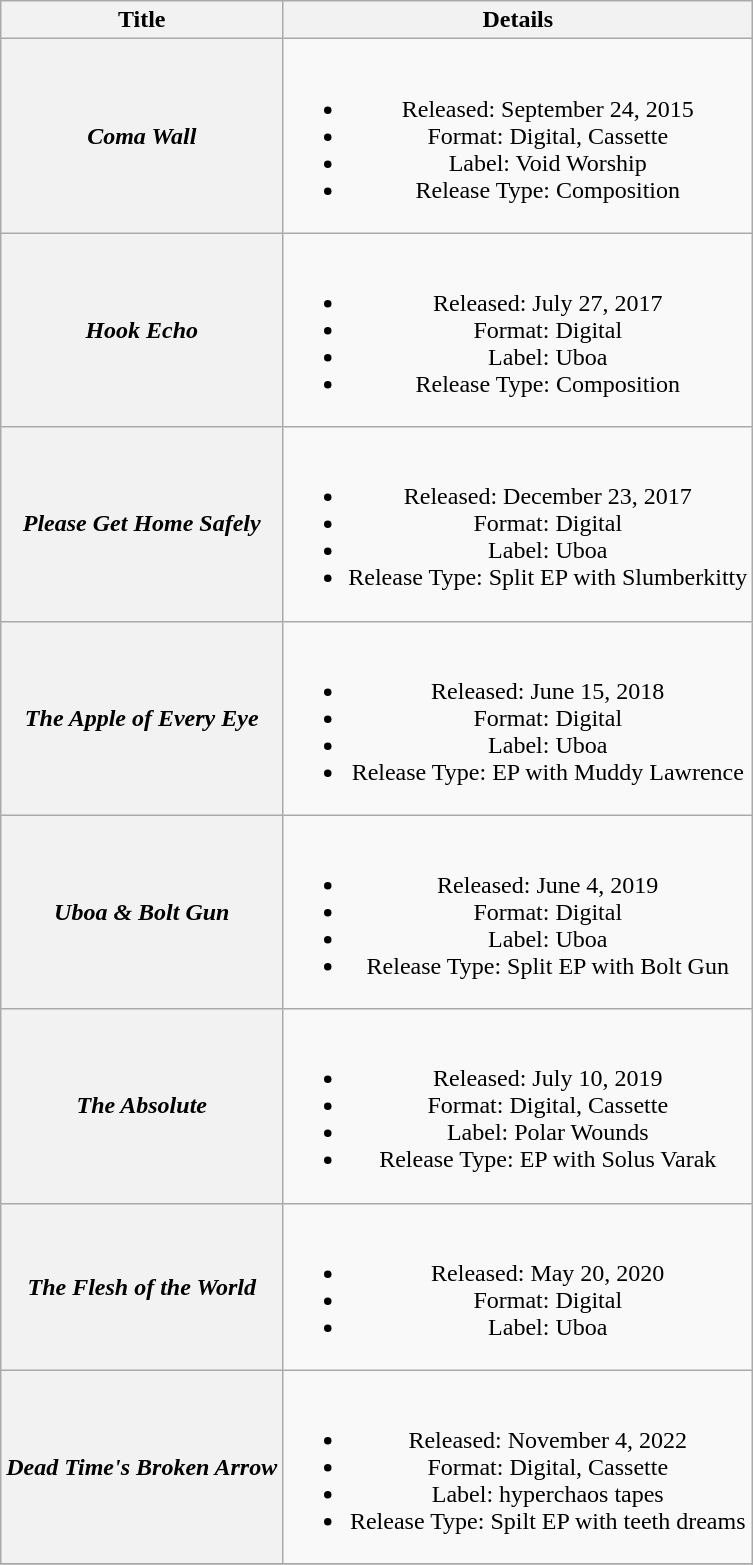<table class="wikitable plainrowheaders" style="text-align:center;" border="1">
<tr>
<th>Title</th>
<th>Details</th>
</tr>
<tr>
<th scope="row"><em>Coma Wall</em></th>
<td><br><ul><li>Released: September 24, 2015</li><li>Format: Digital, Cassette</li><li>Label:  Void Worship</li><li>Release Type: Composition</li></ul></td>
</tr>
<tr>
<th scope="row"><em>Hook Echo</em></th>
<td><br><ul><li>Released: July 27, 2017</li><li>Format: Digital</li><li>Label:  Uboa</li><li>Release Type: Composition</li></ul></td>
</tr>
<tr>
<th scope="row"><em>Please Get Home Safely</em></th>
<td><br><ul><li>Released: December 23, 2017</li><li>Format: Digital</li><li>Label:  Uboa</li><li>Release Type: Split EP with Slumberkitty</li></ul></td>
</tr>
<tr>
<th scope="row"><em>The Apple of Every Eye</em></th>
<td><br><ul><li>Released: June 15, 2018</li><li>Format: Digital</li><li>Label:  Uboa</li><li>Release Type: EP with Muddy Lawrence</li></ul></td>
</tr>
<tr>
<th scope="row"><em>Uboa & Bolt Gun</em></th>
<td><br><ul><li>Released: June 4, 2019</li><li>Format: Digital</li><li>Label:  Uboa</li><li>Release Type: Split EP with Bolt Gun</li></ul></td>
</tr>
<tr>
<th scope="row"><em>The Absolute</em></th>
<td><br><ul><li>Released: July 10, 2019</li><li>Format: Digital, Cassette</li><li>Label:  Polar Wounds</li><li>Release Type: EP with Solus Varak</li></ul></td>
</tr>
<tr>
<th scope="row"><em>The Flesh of the World</em></th>
<td><br><ul><li>Released: May 20, 2020</li><li>Format: Digital</li><li>Label: Uboa</li></ul></td>
</tr>
<tr>
<th scope="row"><em>Dead Time's Broken Arrow</em></th>
<td><br><ul><li>Released: November 4, 2022</li><li>Format: Digital, Cassette</li><li>Label:  hyperchaos tapes</li><li>Release Type: Spilt EP with teeth dreams</li></ul></td>
</tr>
<tr>
</tr>
</table>
